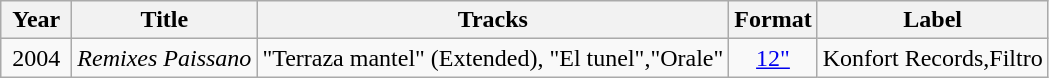<table class="wikitable">
<tr>
<th width="40">Year</th>
<th>Title</th>
<th>Tracks</th>
<th>Format</th>
<th>Label</th>
</tr>
<tr>
<td align="center" valign="top">2004</td>
<td valign="top"><em>Remixes Paissano</em></td>
<td valign="top">"Terraza mantel" (Extended), "El tunel","Orale"</td>
<td align="center" valign="top"><a href='#'>12"</a></td>
<td valign="top">Konfort Records,Filtro</td>
</tr>
</table>
